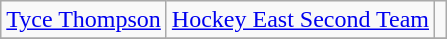<table class="wikitable">
<tr>
<td><a href='#'>Tyce Thompson</a></td>
<td><a href='#'>Hockey East Second Team</a></td>
<td></td>
</tr>
<tr>
</tr>
</table>
